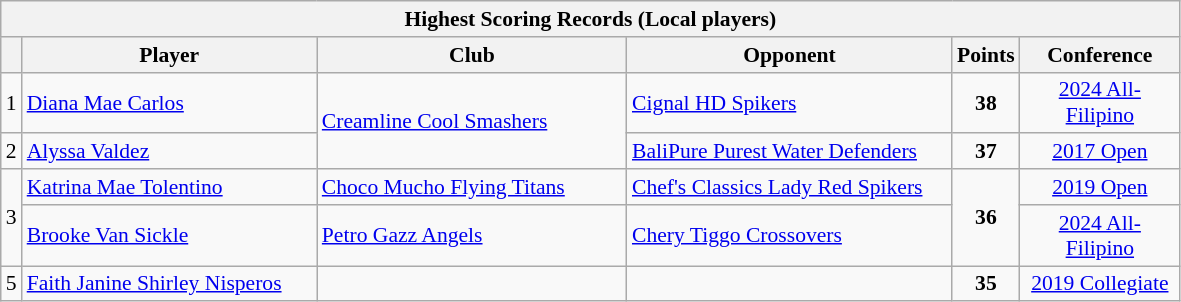<table class="wikitable sortable" style=font-size:90%>
<tr>
<th colspan=7>Highest Scoring Records (Local players)</th>
</tr>
<tr>
<th></th>
<th width=190>Player</th>
<th width=200>Club</th>
<th width=210>Opponent</th>
<th width=20>Points</th>
<th width=100>Conference</th>
</tr>
<tr>
<td align=center>1</td>
<td> <a href='#'>Diana Mae Carlos</a></td>
<td rowspan=2> <a href='#'>Creamline Cool Smashers</a></td>
<td> <a href='#'>Cignal HD Spikers</a></td>
<td align=center><strong>38</strong></td>
<td align=center><a href='#'>2024 All-Filipino</a></td>
</tr>
<tr>
<td align=center>2</td>
<td> <a href='#'>Alyssa Valdez</a></td>
<td> <a href='#'>BaliPure Purest Water Defenders</a></td>
<td align=center><strong>37</strong></td>
<td align=center><a href='#'>2017 Open</a></td>
</tr>
<tr>
<td rowspan=2 align=center>3</td>
<td> <a href='#'>Katrina Mae Tolentino</a></td>
<td> <a href='#'>Choco Mucho Flying Titans</a></td>
<td> <a href='#'>Chef's Classics Lady Red Spikers</a></td>
<td rowspan=2 align=center><strong>36</strong></td>
<td align=center><a href='#'>2019 Open</a></td>
</tr>
<tr>
<td> <a href='#'>Brooke Van Sickle</a></td>
<td> <a href='#'>Petro Gazz Angels</a></td>
<td> <a href='#'>Chery Tiggo Crossovers</a></td>
<td align=center><a href='#'>2024 All-Filipino</a></td>
</tr>
<tr>
<td align=center>5</td>
<td> <a href='#'>Faith Janine Shirley Nisperos</a></td>
<td></td>
<td></td>
<td align=center><strong>35</strong></td>
<td align=center><a href='#'>2019 Collegiate</a></td>
</tr>
</table>
